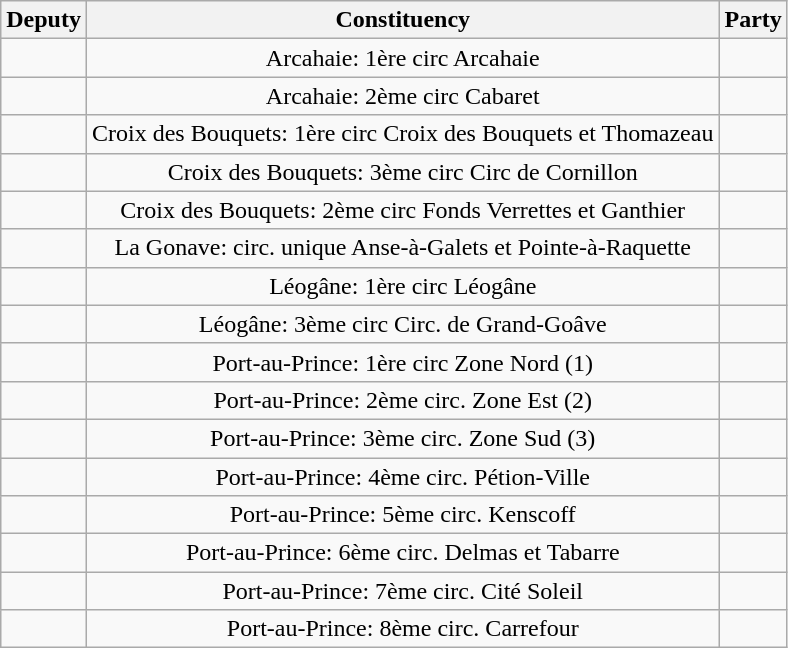<table class="wikitable" style="text-align:center;">
<tr>
<th>Deputy</th>
<th>Constituency</th>
<th>Party</th>
</tr>
<tr>
<td></td>
<td>Arcahaie: 1ère circ Arcahaie</td>
<td></td>
</tr>
<tr>
<td></td>
<td>Arcahaie: 2ème circ Cabaret</td>
<td></td>
</tr>
<tr>
<td></td>
<td>Croix des Bouquets: 1ère circ Croix des Bouquets et Thomazeau</td>
<td></td>
</tr>
<tr>
<td></td>
<td>Croix des Bouquets: 3ème circ Circ de Cornillon</td>
<td></td>
</tr>
<tr>
<td></td>
<td>Croix des Bouquets: 2ème circ Fonds Verrettes et Ganthier</td>
<td></td>
</tr>
<tr>
<td></td>
<td>La Gonave: circ. unique Anse-à-Galets et Pointe-à-Raquette</td>
<td></td>
</tr>
<tr>
<td></td>
<td>Léogâne: 1ère circ Léogâne</td>
<td></td>
</tr>
<tr>
<td></td>
<td>Léogâne: 3ème circ Circ. de Grand-Goâve</td>
<td></td>
</tr>
<tr>
<td></td>
<td>Port-au-Prince: 1ère circ Zone Nord (1)</td>
<td></td>
</tr>
<tr>
<td></td>
<td>Port-au-Prince: 2ème circ. Zone Est (2)</td>
<td></td>
</tr>
<tr>
<td></td>
<td>Port-au-Prince: 3ème circ. Zone Sud (3)</td>
<td></td>
</tr>
<tr>
<td></td>
<td>Port-au-Prince: 4ème circ. Pétion-Ville</td>
<td></td>
</tr>
<tr>
<td></td>
<td>Port-au-Prince: 5ème circ. Kenscoff</td>
<td></td>
</tr>
<tr>
<td></td>
<td>Port-au-Prince: 6ème circ. Delmas et Tabarre</td>
<td></td>
</tr>
<tr>
<td></td>
<td>Port-au-Prince: 7ème circ. Cité Soleil</td>
<td></td>
</tr>
<tr>
<td></td>
<td>Port-au-Prince: 8ème circ. Carrefour</td>
<td></td>
</tr>
</table>
